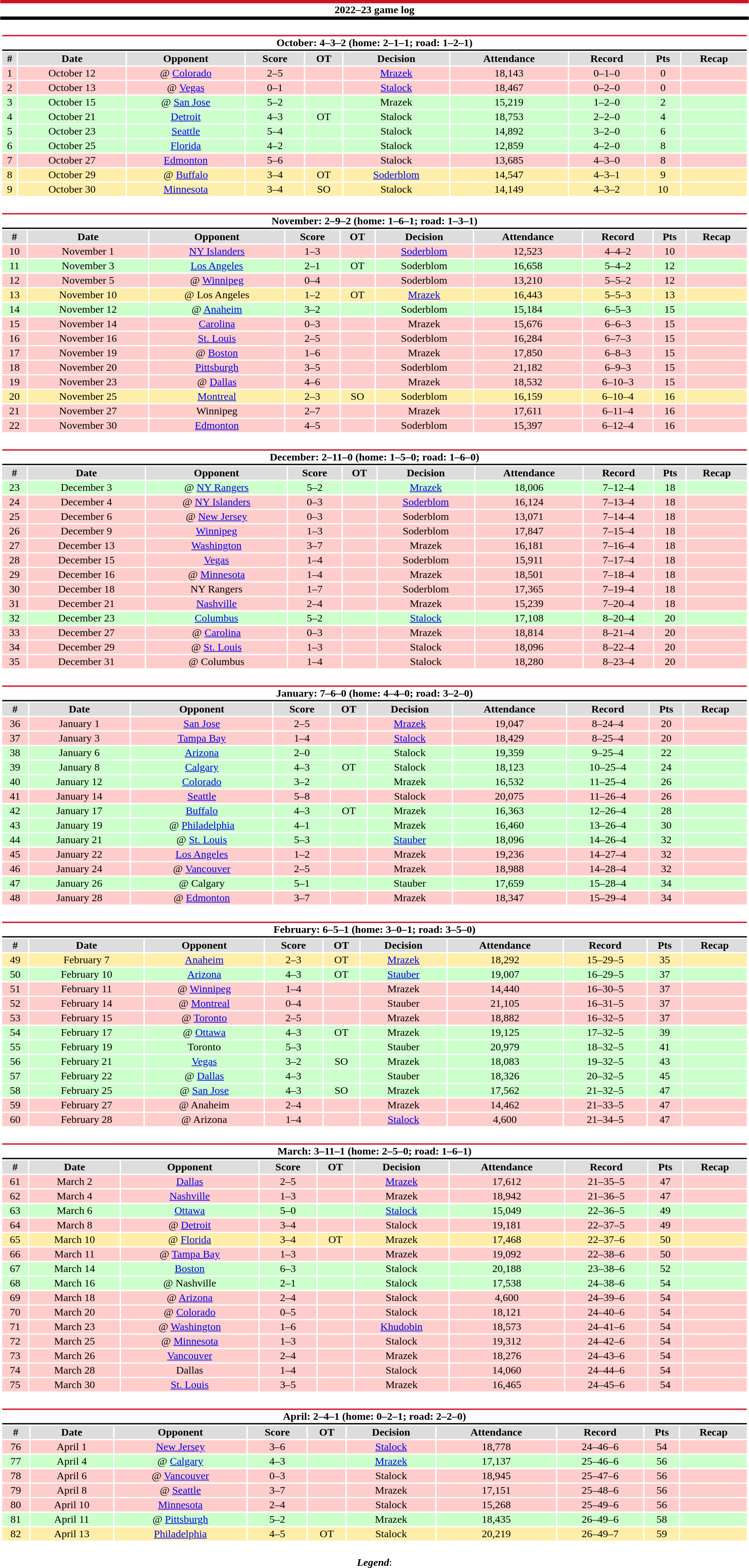<table class="toccolours" style="width:90%; clear:both; margin:1.5em auto; text-align:center;">
<tr>
<th colspan="10" style="background:#FFFFFF; border-top:#CE1126 5px solid; border-bottom:#000000 5px solid;">2022–23 game log</th>
</tr>
<tr>
<td colspan="10"><br><table class="toccolours collapsible collapsed" style="width:100%;">
<tr>
<th colspan="10" style="background:#FFFFFF; border-top:#CE1126 2px solid; border-bottom:#000000 2px solid;">October: 4–3–2 (home: 2–1–1; road: 1–2–1)</th>
</tr>
<tr style="background:#ddd;">
<th>#</th>
<th>Date</th>
<th>Opponent</th>
<th>Score</th>
<th>OT</th>
<th>Decision</th>
<th>Attendance</th>
<th>Record</th>
<th>Pts</th>
<th>Recap</th>
</tr>
<tr style="background:#fcc;">
<td>1</td>
<td>October 12</td>
<td>@ <a href='#'>Colorado</a></td>
<td>2–5</td>
<td></td>
<td><a href='#'>Mrazek</a></td>
<td>18,143</td>
<td>0–1–0</td>
<td>0</td>
<td></td>
</tr>
<tr style="background:#fcc;">
<td>2</td>
<td>October 13</td>
<td>@ <a href='#'>Vegas</a></td>
<td>0–1</td>
<td></td>
<td><a href='#'>Stalock</a></td>
<td>18,467</td>
<td>0–2–0</td>
<td>0</td>
<td></td>
</tr>
<tr style="background:#cfc;">
<td>3</td>
<td>October 15</td>
<td>@ <a href='#'>San Jose</a></td>
<td>5–2</td>
<td></td>
<td>Mrazek</td>
<td>15,219</td>
<td>1–2–0</td>
<td>2</td>
<td></td>
</tr>
<tr style="background:#cfc;">
<td>4</td>
<td>October 21</td>
<td><a href='#'>Detroit</a></td>
<td>4–3</td>
<td>OT</td>
<td>Stalock</td>
<td>18,753</td>
<td>2–2–0</td>
<td>4</td>
<td></td>
</tr>
<tr style="background:#cfc;">
<td>5</td>
<td>October 23</td>
<td><a href='#'>Seattle</a></td>
<td>5–4</td>
<td></td>
<td>Stalock</td>
<td>14,892</td>
<td>3–2–0</td>
<td>6</td>
<td></td>
</tr>
<tr style="background:#cfc;">
<td>6</td>
<td>October 25</td>
<td><a href='#'>Florida</a></td>
<td>4–2</td>
<td></td>
<td>Stalock</td>
<td>12,859</td>
<td>4–2–0</td>
<td>8</td>
<td></td>
</tr>
<tr style="background:#fcc;">
<td>7</td>
<td>October 27</td>
<td><a href='#'>Edmonton</a></td>
<td>5–6</td>
<td></td>
<td>Stalock</td>
<td>13,685</td>
<td>4–3–0</td>
<td>8</td>
<td></td>
</tr>
<tr style="background:#fea;">
<td>8</td>
<td>October 29</td>
<td>@ <a href='#'>Buffalo</a></td>
<td>3–4</td>
<td>OT</td>
<td><a href='#'>Soderblom</a></td>
<td>14,547</td>
<td>4–3–1</td>
<td>9</td>
<td></td>
</tr>
<tr style="background:#fea;">
<td>9</td>
<td>October 30</td>
<td><a href='#'>Minnesota</a></td>
<td>3–4</td>
<td>SO</td>
<td>Stalock</td>
<td>14,149</td>
<td>4–3–2</td>
<td>10</td>
<td></td>
</tr>
</table>
</td>
</tr>
<tr>
<td colspan="10"><br><table class="toccolours collapsible collapsed" style="width:100%;">
<tr>
<th colspan="10" style="background:#FFFFFF; border-top:#CE1126 2px solid; border-bottom:#000000 2px solid;">November: 2–9–2 (home: 1–6–1; road: 1–3–1)</th>
</tr>
<tr style="background:#ddd;">
<th>#</th>
<th>Date</th>
<th>Opponent</th>
<th>Score</th>
<th>OT</th>
<th>Decision</th>
<th>Attendance</th>
<th>Record</th>
<th>Pts</th>
<th>Recap</th>
</tr>
<tr style="background:#fcc;">
<td>10</td>
<td>November 1</td>
<td><a href='#'>NY Islanders</a></td>
<td>1–3</td>
<td></td>
<td><a href='#'>Soderblom</a></td>
<td>12,523</td>
<td>4–4–2</td>
<td>10</td>
<td></td>
</tr>
<tr style="background:#cfc;">
<td>11</td>
<td>November 3</td>
<td><a href='#'>Los Angeles</a></td>
<td>2–1</td>
<td>OT</td>
<td>Soderblom</td>
<td>16,658</td>
<td>5–4–2</td>
<td>12</td>
<td></td>
</tr>
<tr style="background:#fcc;">
<td>12</td>
<td>November 5</td>
<td>@ <a href='#'>Winnipeg</a></td>
<td>0–4</td>
<td></td>
<td>Soderblom</td>
<td>13,210</td>
<td>5–5–2</td>
<td>12</td>
<td></td>
</tr>
<tr style="background:#fea;">
<td>13</td>
<td>November 10</td>
<td>@ Los Angeles</td>
<td>1–2</td>
<td>OT</td>
<td><a href='#'>Mrazek</a></td>
<td>16,443</td>
<td>5–5–3</td>
<td>13</td>
<td></td>
</tr>
<tr style="background:#cfc;">
<td>14</td>
<td>November 12</td>
<td>@ <a href='#'>Anaheim</a></td>
<td>3–2</td>
<td></td>
<td>Soderblom</td>
<td>15,184</td>
<td>6–5–3</td>
<td>15</td>
<td></td>
</tr>
<tr style="background:#fcc;">
<td>15</td>
<td>November 14</td>
<td><a href='#'>Carolina</a></td>
<td>0–3</td>
<td></td>
<td>Mrazek</td>
<td>15,676</td>
<td>6–6–3</td>
<td>15</td>
<td></td>
</tr>
<tr style="background:#fcc;">
<td>16</td>
<td>November 16</td>
<td><a href='#'>St. Louis</a></td>
<td>2–5</td>
<td></td>
<td>Soderblom</td>
<td>16,284</td>
<td>6–7–3</td>
<td>15</td>
<td></td>
</tr>
<tr style="background:#fcc;">
<td>17</td>
<td>November 19</td>
<td>@ <a href='#'>Boston</a></td>
<td>1–6</td>
<td></td>
<td>Mrazek</td>
<td>17,850</td>
<td>6–8–3</td>
<td>15</td>
<td></td>
</tr>
<tr style="background:#fcc;">
<td>18</td>
<td>November 20</td>
<td><a href='#'>Pittsburgh</a></td>
<td>3–5</td>
<td></td>
<td>Soderblom</td>
<td>21,182</td>
<td>6–9–3</td>
<td>15</td>
<td></td>
</tr>
<tr style="background:#fcc;">
<td>19</td>
<td>November 23</td>
<td>@ <a href='#'>Dallas</a></td>
<td>4–6</td>
<td></td>
<td>Mrazek</td>
<td>18,532</td>
<td>6–10–3</td>
<td>15</td>
<td></td>
</tr>
<tr style="background:#fea;">
<td>20</td>
<td>November 25</td>
<td><a href='#'>Montreal</a></td>
<td>2–3</td>
<td>SO</td>
<td>Soderblom</td>
<td>16,159</td>
<td>6–10–4</td>
<td>16</td>
<td></td>
</tr>
<tr style="background:#fcc;">
<td>21</td>
<td>November 27</td>
<td>Winnipeg</td>
<td>2–7</td>
<td></td>
<td>Mrazek</td>
<td>17,611</td>
<td>6–11–4</td>
<td>16</td>
<td></td>
</tr>
<tr style="background:#fcc;">
<td>22</td>
<td>November 30</td>
<td><a href='#'>Edmonton</a></td>
<td>4–5</td>
<td></td>
<td>Soderblom</td>
<td>15,397</td>
<td>6–12–4</td>
<td>16</td>
<td></td>
</tr>
</table>
</td>
</tr>
<tr>
<td colspan="10"><br><table class="toccolours collapsible collapsed" style="width:100%;">
<tr>
<th colspan="10" style="background:#FFFFFF; border-top:#CE1126 2px solid; border-bottom:#000000 2px solid;">December: 2–11–0 (home: 1–5–0; road: 1–6–0)</th>
</tr>
<tr style="background:#ddd;">
<th>#</th>
<th>Date</th>
<th>Opponent</th>
<th>Score</th>
<th>OT</th>
<th>Decision</th>
<th>Attendance</th>
<th>Record</th>
<th>Pts</th>
<th>Recap</th>
</tr>
<tr style="background:#cfc;">
<td>23</td>
<td>December 3</td>
<td>@ <a href='#'>NY Rangers</a></td>
<td>5–2</td>
<td></td>
<td><a href='#'>Mrazek</a></td>
<td>18,006</td>
<td>7–12–4</td>
<td>18</td>
<td></td>
</tr>
<tr style="background:#fcc;">
<td>24</td>
<td>December 4</td>
<td>@ <a href='#'>NY Islanders</a></td>
<td>0–3</td>
<td></td>
<td><a href='#'>Soderblom</a></td>
<td>16,124</td>
<td>7–13–4</td>
<td>18</td>
<td></td>
</tr>
<tr style="background:#fcc;">
<td>25</td>
<td>December 6</td>
<td>@ <a href='#'>New Jersey</a></td>
<td>0–3</td>
<td></td>
<td>Soderblom</td>
<td>13,071</td>
<td>7–14–4</td>
<td>18</td>
<td></td>
</tr>
<tr style="background:#fcc;">
<td>26</td>
<td>December 9</td>
<td><a href='#'>Winnipeg</a></td>
<td>1–3</td>
<td></td>
<td>Soderblom</td>
<td>17,847</td>
<td>7–15–4</td>
<td>18</td>
<td></td>
</tr>
<tr style="background:#fcc;">
<td>27</td>
<td>December 13</td>
<td><a href='#'>Washington</a></td>
<td>3–7</td>
<td></td>
<td>Mrazek</td>
<td>16,181</td>
<td>7–16–4</td>
<td>18</td>
<td></td>
</tr>
<tr style="background:#fcc;">
<td>28</td>
<td>December 15</td>
<td><a href='#'>Vegas</a></td>
<td>1–4</td>
<td></td>
<td>Soderblom</td>
<td>15,911</td>
<td>7–17–4</td>
<td>18</td>
<td></td>
</tr>
<tr style="background:#fcc;">
<td>29</td>
<td>December 16</td>
<td>@ <a href='#'>Minnesota</a></td>
<td>1–4</td>
<td></td>
<td>Mrazek</td>
<td>18,501</td>
<td>7–18–4</td>
<td>18</td>
<td></td>
</tr>
<tr style="background:#fcc;">
<td>30</td>
<td>December 18</td>
<td>NY Rangers</td>
<td>1–7</td>
<td></td>
<td>Soderblom</td>
<td>17,365</td>
<td>7–19–4</td>
<td>18</td>
<td></td>
</tr>
<tr style="background:#fcc;">
<td>31</td>
<td>December 21</td>
<td><a href='#'>Nashville</a></td>
<td>2–4</td>
<td></td>
<td>Mrazek</td>
<td>15,239</td>
<td>7–20–4</td>
<td>18</td>
<td></td>
</tr>
<tr style="background:#cfc;">
<td>32</td>
<td>December 23</td>
<td><a href='#'>Columbus</a></td>
<td>5–2</td>
<td></td>
<td><a href='#'>Stalock</a></td>
<td>17,108</td>
<td>8–20–4</td>
<td>20</td>
<td></td>
</tr>
<tr style="background:#fcc;">
<td>33</td>
<td>December 27</td>
<td>@ <a href='#'>Carolina</a></td>
<td>0–3</td>
<td></td>
<td>Mrazek</td>
<td>18,814</td>
<td>8–21–4</td>
<td>20</td>
<td></td>
</tr>
<tr style="background:#fcc;">
<td>34</td>
<td>December 29</td>
<td>@ <a href='#'>St. Louis</a></td>
<td>1–3</td>
<td></td>
<td>Stalock</td>
<td>18,096</td>
<td>8–22–4</td>
<td>20</td>
<td></td>
</tr>
<tr style="background:#fcc;">
<td>35</td>
<td>December 31</td>
<td>@ Columbus</td>
<td>1–4</td>
<td></td>
<td>Stalock</td>
<td>18,280</td>
<td>8–23–4</td>
<td>20</td>
<td></td>
</tr>
</table>
</td>
</tr>
<tr>
<td colspan="10"><br><table class="toccolours collapsible collapsed" style="width:100%;">
<tr>
<th colspan="10" style="background:#FFFFFF; border-top:#CE1126 2px solid; border-bottom:#000000 2px solid;">January: 7–6–0 (home: 4–4–0; road: 3–2–0)</th>
</tr>
<tr style="background:#ddd;">
<th>#</th>
<th>Date</th>
<th>Opponent</th>
<th>Score</th>
<th>OT</th>
<th>Decision</th>
<th>Attendance</th>
<th>Record</th>
<th>Pts</th>
<th>Recap</th>
</tr>
<tr style="background:#fcc;">
<td>36</td>
<td>January 1</td>
<td><a href='#'>San Jose</a></td>
<td>2–5</td>
<td></td>
<td><a href='#'>Mrazek</a></td>
<td>19,047</td>
<td>8–24–4</td>
<td>20</td>
<td></td>
</tr>
<tr style="background:#fcc;">
<td>37</td>
<td>January 3</td>
<td><a href='#'>Tampa Bay</a></td>
<td>1–4</td>
<td></td>
<td><a href='#'>Stalock</a></td>
<td>18,429</td>
<td>8–25–4</td>
<td>20</td>
<td></td>
</tr>
<tr style="background:#cfc;">
<td>38</td>
<td>January 6</td>
<td><a href='#'>Arizona</a></td>
<td>2–0</td>
<td></td>
<td>Stalock</td>
<td>19,359</td>
<td>9–25–4</td>
<td>22</td>
<td></td>
</tr>
<tr style="background:#cfc;">
<td>39</td>
<td>January 8</td>
<td><a href='#'>Calgary</a></td>
<td>4–3</td>
<td>OT</td>
<td>Stalock</td>
<td>18,123</td>
<td>10–25–4</td>
<td>24</td>
<td></td>
</tr>
<tr style="background:#cfc;">
<td>40</td>
<td>January 12</td>
<td><a href='#'>Colorado</a></td>
<td>3–2</td>
<td></td>
<td>Mrazek</td>
<td>16,532</td>
<td>11–25–4</td>
<td>26</td>
<td></td>
</tr>
<tr style="background:#fcc;">
<td>41</td>
<td>January 14</td>
<td><a href='#'>Seattle</a></td>
<td>5–8</td>
<td></td>
<td>Stalock</td>
<td>20,075</td>
<td>11–26–4</td>
<td>26</td>
<td></td>
</tr>
<tr style="background:#cfc;">
<td>42</td>
<td>January 17</td>
<td><a href='#'>Buffalo</a></td>
<td>4–3</td>
<td>OT</td>
<td>Mrazek</td>
<td>16,363</td>
<td>12–26–4</td>
<td>28</td>
<td></td>
</tr>
<tr style="background:#cfc;">
<td>43</td>
<td>January 19</td>
<td>@ <a href='#'>Philadelphia</a></td>
<td>4–1</td>
<td></td>
<td>Mrazek</td>
<td>16,460</td>
<td>13–26–4</td>
<td>30</td>
<td></td>
</tr>
<tr style="background:#cfc;">
<td>44</td>
<td>January 21</td>
<td>@ <a href='#'>St. Louis</a></td>
<td>5–3</td>
<td></td>
<td><a href='#'>Stauber</a></td>
<td>18,096</td>
<td>14–26–4</td>
<td>32</td>
<td></td>
</tr>
<tr style="background:#fcc;">
<td>45</td>
<td>January 22</td>
<td><a href='#'>Los Angeles</a></td>
<td>1–2</td>
<td></td>
<td>Mrazek</td>
<td>19,236</td>
<td>14–27–4</td>
<td>32</td>
<td></td>
</tr>
<tr style="background:#fcc;">
<td>46</td>
<td>January 24</td>
<td>@ <a href='#'>Vancouver</a></td>
<td>2–5</td>
<td></td>
<td>Mrazek</td>
<td>18,988</td>
<td>14–28–4</td>
<td>32</td>
<td></td>
</tr>
<tr style="background:#cfc;">
<td>47</td>
<td>January 26</td>
<td>@ Calgary</td>
<td>5–1</td>
<td></td>
<td>Stauber</td>
<td>17,659</td>
<td>15–28–4</td>
<td>34</td>
<td></td>
</tr>
<tr style="background:#fcc;">
<td>48</td>
<td>January 28</td>
<td>@ <a href='#'>Edmonton</a></td>
<td>3–7</td>
<td></td>
<td>Mrazek</td>
<td>18,347</td>
<td>15–29–4</td>
<td>34</td>
<td></td>
</tr>
</table>
</td>
</tr>
<tr>
<td colspan="10"><br><table class="toccolours collapsible collapsed" style="width:100%;">
<tr>
<th colspan="10" style="background:#FFFFFF; border-top:#CE1126 2px solid; border-bottom:#000000 2px solid;">February: 6–5–1 (home: 3–0–1; road: 3–5–0)</th>
</tr>
<tr style="background:#ddd;">
<th>#</th>
<th>Date</th>
<th>Opponent</th>
<th>Score</th>
<th>OT</th>
<th>Decision</th>
<th>Attendance</th>
<th>Record</th>
<th>Pts</th>
<th>Recap</th>
</tr>
<tr style="background:#fea;">
<td>49</td>
<td>February 7</td>
<td><a href='#'>Anaheim</a></td>
<td>2–3</td>
<td>OT</td>
<td><a href='#'>Mrazek</a></td>
<td>18,292</td>
<td>15–29–5</td>
<td>35</td>
<td></td>
</tr>
<tr style="background:#cfc;">
<td>50</td>
<td>February 10</td>
<td><a href='#'>Arizona</a></td>
<td>4–3</td>
<td>OT</td>
<td><a href='#'>Stauber</a></td>
<td>19,007</td>
<td>16–29–5</td>
<td>37</td>
<td></td>
</tr>
<tr style="background:#fcc;">
<td>51</td>
<td>February 11</td>
<td>@ <a href='#'>Winnipeg</a></td>
<td>1–4</td>
<td></td>
<td>Mrazek</td>
<td>14,440</td>
<td>16–30–5</td>
<td>37</td>
<td></td>
</tr>
<tr style="background:#fcc;">
<td>52</td>
<td>February 14</td>
<td>@ <a href='#'>Montreal</a></td>
<td>0–4</td>
<td></td>
<td>Stauber</td>
<td>21,105</td>
<td>16–31–5</td>
<td>37</td>
<td></td>
</tr>
<tr style="background:#fcc;">
<td>53</td>
<td>February 15</td>
<td>@ <a href='#'>Toronto</a></td>
<td>2–5</td>
<td></td>
<td>Mrazek</td>
<td>18,882</td>
<td>16–32–5</td>
<td>37</td>
<td></td>
</tr>
<tr style="background:#cfc;">
<td>54</td>
<td>February 17</td>
<td>@ <a href='#'>Ottawa</a></td>
<td>4–3</td>
<td>OT</td>
<td>Mrazek</td>
<td>19,125</td>
<td>17–32–5</td>
<td>39</td>
<td></td>
</tr>
<tr style="background:#cfc;">
<td>55</td>
<td>February 19</td>
<td>Toronto</td>
<td>5–3</td>
<td></td>
<td>Stauber</td>
<td>20,979</td>
<td>18–32–5</td>
<td>41</td>
<td></td>
</tr>
<tr style="background:#cfc;">
<td>56</td>
<td>February 21</td>
<td><a href='#'>Vegas</a></td>
<td>3–2</td>
<td>SO</td>
<td>Mrazek</td>
<td>18,083</td>
<td>19–32–5</td>
<td>43</td>
<td></td>
</tr>
<tr style="background:#cfc;">
<td>57</td>
<td>February 22</td>
<td>@ <a href='#'>Dallas</a></td>
<td>4–3</td>
<td></td>
<td>Stauber</td>
<td>18,326</td>
<td>20–32–5</td>
<td>45</td>
<td></td>
</tr>
<tr style="background:#cfc;">
<td>58</td>
<td>February 25</td>
<td>@ <a href='#'>San Jose</a></td>
<td>4–3</td>
<td>SO</td>
<td>Mrazek</td>
<td>17,562</td>
<td>21–32–5</td>
<td>47</td>
<td></td>
</tr>
<tr style="background:#fcc;">
<td>59</td>
<td>February 27</td>
<td>@ Anaheim</td>
<td>2–4</td>
<td></td>
<td>Mrazek</td>
<td>14,462</td>
<td>21–33–5</td>
<td>47</td>
<td></td>
</tr>
<tr style="background:#fcc;">
<td>60</td>
<td>February 28</td>
<td>@ Arizona</td>
<td>1–4</td>
<td></td>
<td><a href='#'>Stalock</a></td>
<td>4,600</td>
<td>21–34–5</td>
<td>47</td>
<td></td>
</tr>
</table>
</td>
</tr>
<tr>
<td colspan="10"><br><table class="toccolours collapsible collapsed" style="width:100%;">
<tr>
<th colspan="10" style="background:#FFFFFF; border-top:#CE1126 2px solid; border-bottom:#000000 2px solid;">March: 3–11–1 (home: 2–5–0; road: 1–6–1)</th>
</tr>
<tr style="background:#ddd;">
<th>#</th>
<th>Date</th>
<th>Opponent</th>
<th>Score</th>
<th>OT</th>
<th>Decision</th>
<th>Attendance</th>
<th>Record</th>
<th>Pts</th>
<th>Recap</th>
</tr>
<tr style="background:#fcc;">
<td>61</td>
<td>March 2</td>
<td><a href='#'>Dallas</a></td>
<td>2–5</td>
<td></td>
<td><a href='#'>Mrazek</a></td>
<td>17,612</td>
<td>21–35–5</td>
<td>47</td>
<td></td>
</tr>
<tr style="background:#fcc;">
<td>62</td>
<td>March 4</td>
<td><a href='#'>Nashville</a></td>
<td>1–3</td>
<td></td>
<td>Mrazek</td>
<td>18,942</td>
<td>21–36–5</td>
<td>47</td>
<td></td>
</tr>
<tr style="background:#cfc;">
<td>63</td>
<td>March 6</td>
<td><a href='#'>Ottawa</a></td>
<td>5–0</td>
<td></td>
<td><a href='#'>Stalock</a></td>
<td>15,049</td>
<td>22–36–5</td>
<td>49</td>
<td></td>
</tr>
<tr style="background:#fcc;">
<td>64</td>
<td>March 8</td>
<td>@ <a href='#'>Detroit</a></td>
<td>3–4</td>
<td></td>
<td>Stalock</td>
<td>19,181</td>
<td>22–37–5</td>
<td>49</td>
<td></td>
</tr>
<tr style="background:#fea;">
<td>65</td>
<td>March 10</td>
<td>@ <a href='#'>Florida</a></td>
<td>3–4</td>
<td>OT</td>
<td>Mrazek</td>
<td>17,468</td>
<td>22–37–6</td>
<td>50</td>
<td></td>
</tr>
<tr style="background:#fcc;">
<td>66</td>
<td>March 11</td>
<td>@ <a href='#'>Tampa Bay</a></td>
<td>1–3</td>
<td></td>
<td>Mrazek</td>
<td>19,092</td>
<td>22–38–6</td>
<td>50</td>
<td></td>
</tr>
<tr style="background:#cfc;">
<td>67</td>
<td>March 14</td>
<td><a href='#'>Boston</a></td>
<td>6–3</td>
<td></td>
<td>Stalock</td>
<td>20,188</td>
<td>23–38–6</td>
<td>52</td>
<td></td>
</tr>
<tr style="background:#cfc;">
<td>68</td>
<td>March 16</td>
<td>@ Nashville</td>
<td>2–1</td>
<td></td>
<td>Stalock</td>
<td>17,538</td>
<td>24–38–6</td>
<td>54</td>
<td></td>
</tr>
<tr style="background:#fcc;">
<td>69</td>
<td>March 18</td>
<td>@ <a href='#'>Arizona</a></td>
<td>2–4</td>
<td></td>
<td>Stalock</td>
<td>4,600</td>
<td>24–39–6</td>
<td>54</td>
<td></td>
</tr>
<tr style="background:#fcc;">
<td>70</td>
<td>March 20</td>
<td>@ <a href='#'>Colorado</a></td>
<td>0–5</td>
<td></td>
<td>Stalock</td>
<td>18,121</td>
<td>24–40–6</td>
<td>54</td>
<td></td>
</tr>
<tr style="background:#fcc;">
<td>71</td>
<td>March 23</td>
<td>@ <a href='#'>Washington</a></td>
<td>1–6</td>
<td></td>
<td><a href='#'>Khudobin</a></td>
<td>18,573</td>
<td>24–41–6</td>
<td>54</td>
<td></td>
</tr>
<tr style="background:#fcc;">
<td>72</td>
<td>March 25</td>
<td>@ <a href='#'>Minnesota</a></td>
<td>1–3</td>
<td></td>
<td>Stalock</td>
<td>19,312</td>
<td>24–42–6</td>
<td>54</td>
<td></td>
</tr>
<tr style="background:#fcc;">
<td>73</td>
<td>March 26</td>
<td><a href='#'>Vancouver</a></td>
<td>2–4</td>
<td></td>
<td>Mrazek</td>
<td>18,276</td>
<td>24–43–6</td>
<td>54</td>
<td></td>
</tr>
<tr style="background:#fcc;">
<td>74</td>
<td>March 28</td>
<td>Dallas</td>
<td>1–4</td>
<td></td>
<td>Stalock</td>
<td>14,060</td>
<td>24–44–6</td>
<td>54</td>
<td></td>
</tr>
<tr style="background:#fcc;">
<td>75</td>
<td>March 30</td>
<td><a href='#'>St. Louis</a></td>
<td>3–5</td>
<td></td>
<td>Mrazek</td>
<td>16,465</td>
<td>24–45–6</td>
<td>54</td>
<td></td>
</tr>
</table>
</td>
</tr>
<tr>
<td colspan="10"><br><table class="toccolours collapsible collapsed" style="width:100%;">
<tr>
<th colspan="10" style="background:#FFFFFF; border-top:#CE1126 2px solid; border-bottom:#000000 2px solid;">April: 2–4–1 (home: 0–2–1; road: 2–2–0)</th>
</tr>
<tr style="background:#ddd;">
<th>#</th>
<th>Date</th>
<th>Opponent</th>
<th>Score</th>
<th>OT</th>
<th>Decision</th>
<th>Attendance</th>
<th>Record</th>
<th>Pts</th>
<th>Recap</th>
</tr>
<tr style="background:#fcc;">
<td>76</td>
<td>April 1</td>
<td><a href='#'>New Jersey</a></td>
<td>3–6</td>
<td></td>
<td><a href='#'>Stalock</a></td>
<td>18,778</td>
<td>24–46–6</td>
<td>54</td>
<td></td>
</tr>
<tr style="background:#cfc;">
<td>77</td>
<td>April 4</td>
<td>@ <a href='#'>Calgary</a></td>
<td>4–3</td>
<td></td>
<td><a href='#'>Mrazek</a></td>
<td>17,137</td>
<td>25–46–6</td>
<td>56</td>
<td></td>
</tr>
<tr style="background:#fcc;">
<td>78</td>
<td>April 6</td>
<td>@ <a href='#'>Vancouver</a></td>
<td>0–3</td>
<td></td>
<td>Stalock</td>
<td>18,945</td>
<td>25–47–6</td>
<td>56</td>
<td></td>
</tr>
<tr style="background:#fcc;">
<td>79</td>
<td>April 8</td>
<td>@ <a href='#'>Seattle</a></td>
<td>3–7</td>
<td></td>
<td>Mrazek</td>
<td>17,151</td>
<td>25–48–6</td>
<td>56</td>
<td></td>
</tr>
<tr style="background:#fcc;">
<td>80</td>
<td>April 10</td>
<td><a href='#'>Minnesota</a></td>
<td>2–4</td>
<td></td>
<td>Stalock</td>
<td>15,268</td>
<td>25–49–6</td>
<td>56</td>
<td></td>
</tr>
<tr style="background:#cfc;">
<td>81</td>
<td>April 11</td>
<td>@ <a href='#'>Pittsburgh</a></td>
<td>5–2</td>
<td></td>
<td>Mrazek</td>
<td>18,435</td>
<td>26–49–6</td>
<td>58</td>
<td></td>
</tr>
<tr style="background:#fea;">
<td>82</td>
<td>April 13</td>
<td><a href='#'>Philadelphia</a></td>
<td>4–5</td>
<td>OT</td>
<td>Stalock</td>
<td>20,219</td>
<td>26–49–7</td>
<td>59</td>
<td></td>
</tr>
</table>
</td>
</tr>
<tr>
<td colspan="10" style="text-align:center;"><br><strong><em>Legend</em></strong>:


</td>
</tr>
</table>
